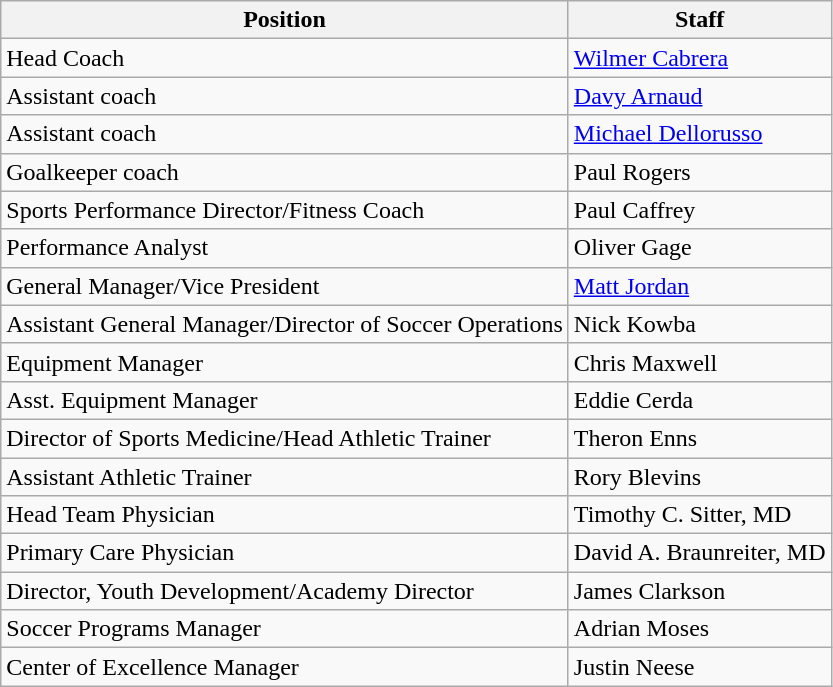<table class="wikitable">
<tr>
<th>Position</th>
<th>Staff</th>
</tr>
<tr>
<td>Head Coach</td>
<td> <a href='#'>Wilmer Cabrera</a></td>
</tr>
<tr>
<td>Assistant coach</td>
<td> <a href='#'>Davy Arnaud</a></td>
</tr>
<tr>
<td>Assistant coach</td>
<td> <a href='#'>Michael Dellorusso</a></td>
</tr>
<tr>
<td>Goalkeeper coach</td>
<td> Paul Rogers</td>
</tr>
<tr>
<td>Sports Performance Director/Fitness Coach</td>
<td> Paul Caffrey</td>
</tr>
<tr>
<td>Performance Analyst</td>
<td> Oliver Gage</td>
</tr>
<tr>
<td>General Manager/Vice President</td>
<td> <a href='#'>Matt Jordan</a></td>
</tr>
<tr>
<td>Assistant General Manager/Director of Soccer Operations</td>
<td> Nick Kowba</td>
</tr>
<tr>
<td>Equipment Manager</td>
<td>Chris Maxwell</td>
</tr>
<tr>
<td>Asst. Equipment Manager</td>
<td>Eddie Cerda</td>
</tr>
<tr>
<td>Director of Sports Medicine/Head Athletic Trainer</td>
<td> Theron Enns</td>
</tr>
<tr>
<td>Assistant Athletic Trainer</td>
<td> Rory Blevins</td>
</tr>
<tr>
<td>Head Team Physician</td>
<td> Timothy C. Sitter, MD</td>
</tr>
<tr>
<td>Primary Care Physician</td>
<td> David A. Braunreiter, MD</td>
</tr>
<tr>
<td>Director, Youth Development/Academy Director</td>
<td> James Clarkson</td>
</tr>
<tr>
<td>Soccer Programs Manager</td>
<td> Adrian Moses</td>
</tr>
<tr>
<td>Center of Excellence Manager</td>
<td> Justin Neese</td>
</tr>
</table>
